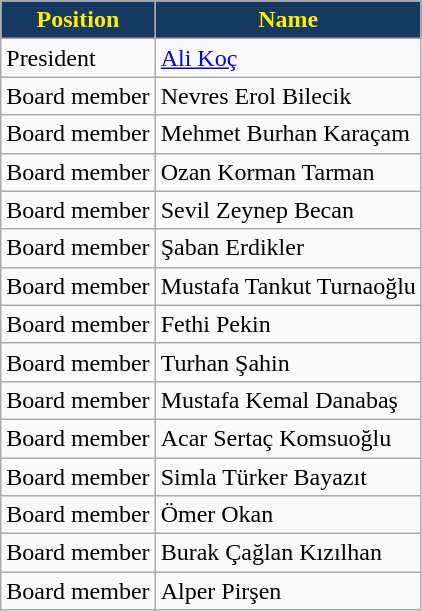<table class="wikitable" style="text-align:left">
<tr>
<th style="color:#FFED00; background:#163962;">Position</th>
<th style="color:#FFED00; background:#163962;">Name</th>
</tr>
<tr>
<td>President</td>
<td> <a href='#'>Ali Koç</a></td>
</tr>
<tr>
<td>Board member</td>
<td> Nevres Erol Bilecik</td>
</tr>
<tr>
<td>Board member</td>
<td> Mehmet Burhan Karaçam</td>
</tr>
<tr>
<td>Board member</td>
<td> Ozan Korman Tarman</td>
</tr>
<tr>
<td>Board member</td>
<td> Sevil Zeynep Becan</td>
</tr>
<tr>
<td>Board member</td>
<td> Şaban Erdikler</td>
</tr>
<tr>
<td>Board member</td>
<td> Mustafa Tankut Turnaoğlu</td>
</tr>
<tr>
<td>Board member</td>
<td> Fethi Pekin</td>
</tr>
<tr>
<td>Board member</td>
<td> Turhan Şahin</td>
</tr>
<tr>
<td>Board member</td>
<td> Mustafa Kemal Danabaş</td>
</tr>
<tr>
<td>Board member</td>
<td> Acar Sertaç Komsuoğlu</td>
</tr>
<tr>
<td>Board member</td>
<td> Simla Türker Bayazıt</td>
</tr>
<tr>
<td>Board member</td>
<td> Ömer Okan</td>
</tr>
<tr>
<td>Board member</td>
<td> Burak Çağlan Kızılhan</td>
</tr>
<tr>
<td>Board member</td>
<td> Alper Pirşen</td>
</tr>
</table>
